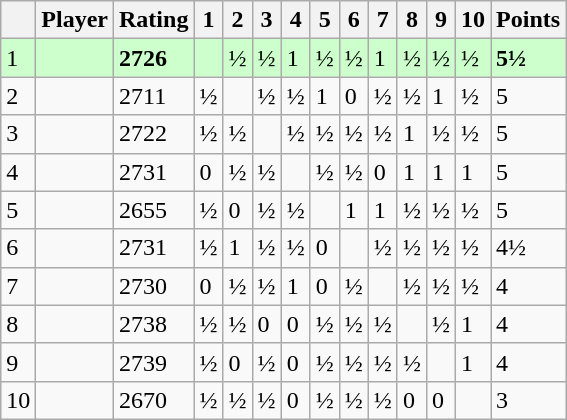<table class=wikitable>
<tr>
<th></th>
<th>Player</th>
<th>Rating</th>
<th>1</th>
<th>2</th>
<th>3</th>
<th>4</th>
<th>5</th>
<th>6</th>
<th>7</th>
<th>8</th>
<th>9</th>
<th>10</th>
<th>Points</th>
</tr>
<tr style="background:#ccffcc">
<td>1</td>
<td><strong></strong></td>
<td><strong>2726</strong></td>
<td></td>
<td>½</td>
<td>½</td>
<td>1</td>
<td>½</td>
<td>½</td>
<td>1</td>
<td>½</td>
<td>½</td>
<td>½</td>
<td><strong>5½</strong></td>
</tr>
<tr>
<td>2</td>
<td></td>
<td>2711</td>
<td>½</td>
<td></td>
<td>½</td>
<td>½</td>
<td>1</td>
<td>0</td>
<td>½</td>
<td>½</td>
<td>1</td>
<td>½</td>
<td>5</td>
</tr>
<tr>
<td>3</td>
<td></td>
<td>2722</td>
<td>½</td>
<td>½</td>
<td></td>
<td>½</td>
<td>½</td>
<td>½</td>
<td>½</td>
<td>1</td>
<td>½</td>
<td>½</td>
<td>5</td>
</tr>
<tr>
<td>4</td>
<td></td>
<td>2731</td>
<td>0</td>
<td>½</td>
<td>½</td>
<td></td>
<td>½</td>
<td>½</td>
<td>0</td>
<td>1</td>
<td>1</td>
<td>1</td>
<td>5</td>
</tr>
<tr>
<td>5</td>
<td></td>
<td>2655</td>
<td>½</td>
<td>0</td>
<td>½</td>
<td>½</td>
<td></td>
<td>1</td>
<td>1</td>
<td>½</td>
<td>½</td>
<td>½</td>
<td>5</td>
</tr>
<tr>
<td>6</td>
<td></td>
<td>2731</td>
<td>½</td>
<td>1</td>
<td>½</td>
<td>½</td>
<td>0</td>
<td></td>
<td>½</td>
<td>½</td>
<td>½</td>
<td>½</td>
<td>4½</td>
</tr>
<tr>
<td>7</td>
<td></td>
<td>2730</td>
<td>0</td>
<td>½</td>
<td>½</td>
<td>1</td>
<td>0</td>
<td>½</td>
<td></td>
<td>½</td>
<td>½</td>
<td>½</td>
<td>4</td>
</tr>
<tr>
<td>8</td>
<td></td>
<td>2738</td>
<td>½</td>
<td>½</td>
<td>0</td>
<td>0</td>
<td>½</td>
<td>½</td>
<td>½</td>
<td></td>
<td>½</td>
<td>1</td>
<td>4</td>
</tr>
<tr>
<td>9</td>
<td></td>
<td>2739</td>
<td>½</td>
<td>0</td>
<td>½</td>
<td>0</td>
<td>½</td>
<td>½</td>
<td>½</td>
<td>½</td>
<td></td>
<td>1</td>
<td>4</td>
</tr>
<tr>
<td>10</td>
<td></td>
<td>2670</td>
<td>½</td>
<td>½</td>
<td>½</td>
<td>0</td>
<td>½</td>
<td>½</td>
<td>½</td>
<td>0</td>
<td>0</td>
<td></td>
<td>3</td>
</tr>
</table>
